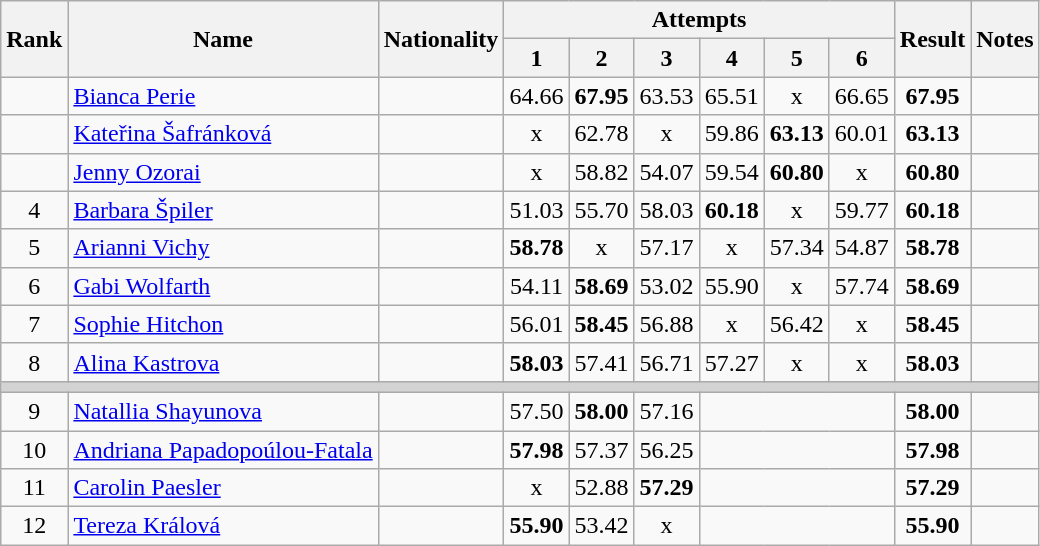<table class="wikitable sortable" style="text-align:center">
<tr>
<th rowspan=2>Rank</th>
<th rowspan=2>Name</th>
<th rowspan=2>Nationality</th>
<th colspan=6>Attempts</th>
<th rowspan=2>Result</th>
<th rowspan=2>Notes</th>
</tr>
<tr>
<th>1</th>
<th>2</th>
<th>3</th>
<th>4</th>
<th>5</th>
<th>6</th>
</tr>
<tr>
<td></td>
<td align=left><a href='#'>Bianca Perie</a></td>
<td align=left></td>
<td>64.66</td>
<td><strong>67.95</strong></td>
<td>63.53</td>
<td>65.51</td>
<td>x</td>
<td>66.65</td>
<td><strong>67.95</strong></td>
<td></td>
</tr>
<tr>
<td></td>
<td align=left><a href='#'>Kateřina Šafránková</a></td>
<td align=left></td>
<td>x</td>
<td>62.78</td>
<td>x</td>
<td>59.86</td>
<td><strong>63.13</strong></td>
<td>60.01</td>
<td><strong>63.13</strong></td>
<td></td>
</tr>
<tr>
<td></td>
<td align=left><a href='#'>Jenny Ozorai</a></td>
<td align=left></td>
<td>x</td>
<td>58.82</td>
<td>54.07</td>
<td>59.54</td>
<td><strong>60.80</strong></td>
<td>x</td>
<td><strong>60.80</strong></td>
<td></td>
</tr>
<tr>
<td>4</td>
<td align=left><a href='#'>Barbara Špiler</a></td>
<td align=left></td>
<td>51.03</td>
<td>55.70</td>
<td>58.03</td>
<td><strong>60.18</strong></td>
<td>x</td>
<td>59.77</td>
<td><strong>60.18</strong></td>
<td></td>
</tr>
<tr>
<td>5</td>
<td align=left><a href='#'>Arianni Vichy</a></td>
<td align=left></td>
<td><strong>58.78</strong></td>
<td>x</td>
<td>57.17</td>
<td>x</td>
<td>57.34</td>
<td>54.87</td>
<td><strong>58.78</strong></td>
<td></td>
</tr>
<tr>
<td>6</td>
<td align=left><a href='#'>Gabi Wolfarth</a></td>
<td align=left></td>
<td>54.11</td>
<td><strong>58.69</strong></td>
<td>53.02</td>
<td>55.90</td>
<td>x</td>
<td>57.74</td>
<td><strong>58.69</strong></td>
<td></td>
</tr>
<tr>
<td>7</td>
<td align=left><a href='#'>Sophie Hitchon</a></td>
<td align=left></td>
<td>56.01</td>
<td><strong>58.45</strong></td>
<td>56.88</td>
<td>x</td>
<td>56.42</td>
<td>x</td>
<td><strong>58.45</strong></td>
<td></td>
</tr>
<tr>
<td>8</td>
<td align=left><a href='#'>Alina Kastrova</a></td>
<td align=left></td>
<td><strong>58.03</strong></td>
<td>57.41</td>
<td>56.71</td>
<td>57.27</td>
<td>x</td>
<td>x</td>
<td><strong>58.03</strong></td>
<td></td>
</tr>
<tr>
<td colspan=11 bgcolor=lightgray></td>
</tr>
<tr>
<td>9</td>
<td align=left><a href='#'>Natallia Shayunova</a></td>
<td align=left></td>
<td>57.50</td>
<td><strong>58.00</strong></td>
<td>57.16</td>
<td colspan=3></td>
<td><strong>58.00</strong></td>
<td></td>
</tr>
<tr>
<td>10</td>
<td align=left><a href='#'>Andriana Papadopoúlou-Fatala</a></td>
<td align=left></td>
<td><strong>57.98</strong></td>
<td>57.37</td>
<td>56.25</td>
<td colspan=3></td>
<td><strong>57.98</strong></td>
<td></td>
</tr>
<tr>
<td>11</td>
<td align=left><a href='#'>Carolin Paesler</a></td>
<td align=left></td>
<td>x</td>
<td>52.88</td>
<td><strong>57.29</strong></td>
<td colspan=3></td>
<td><strong>57.29</strong></td>
<td></td>
</tr>
<tr>
<td>12</td>
<td align=left><a href='#'>Tereza Králová</a></td>
<td align=left></td>
<td><strong>55.90</strong></td>
<td>53.42</td>
<td>x</td>
<td colspan=3></td>
<td><strong>55.90</strong></td>
<td></td>
</tr>
</table>
